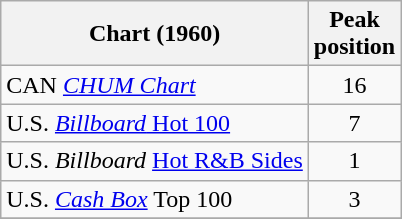<table class="wikitable">
<tr>
<th>Chart (1960)</th>
<th>Peak<br>position</th>
</tr>
<tr>
<td>CAN <em><a href='#'>CHUM Chart</a></em> </td>
<td align="center">16</td>
</tr>
<tr>
<td>U.S. <a href='#'><em>Billboard</em> Hot 100</a></td>
<td align="center">7</td>
</tr>
<tr>
<td>U.S. <em>Billboard</em> <a href='#'>Hot R&B Sides</a></td>
<td align="center">1</td>
</tr>
<tr>
<td>U.S. <a href='#'><em>Cash Box</em></a> Top 100</td>
<td align="center">3</td>
</tr>
<tr>
</tr>
</table>
